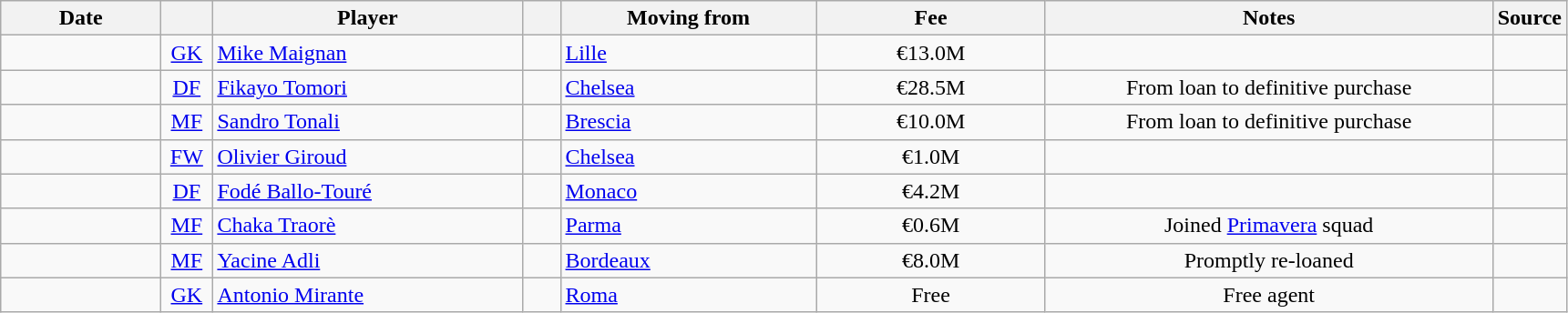<table class="wikitable sortable">
<tr>
<th style="width:110px">Date</th>
<th style="width:30px"></th>
<th style="width:220px">Player</th>
<th style="width:20px"></th>
<th style="width:180px">Moving from</th>
<th style="width:160px">Fee</th>
<th style="width:320px" class="unsortable">Notes</th>
<th style="width:35px">Source</th>
</tr>
<tr>
<td></td>
<td style="text-align:center"><a href='#'>GK</a></td>
<td> <a href='#'>Mike Maignan</a></td>
<td style="text-align:center"></td>
<td> <a href='#'>Lille</a></td>
<td style="text-align:center">€13.0M</td>
<td style="text-align:center"></td>
<td></td>
</tr>
<tr>
<td></td>
<td style="text-align:center"><a href='#'>DF</a></td>
<td> <a href='#'>Fikayo Tomori</a></td>
<td style="text-align:center"></td>
<td> <a href='#'>Chelsea</a></td>
<td style="text-align:center">€28.5M</td>
<td style="text-align:center">From loan to definitive purchase</td>
<td></td>
</tr>
<tr>
<td></td>
<td style="text-align:center"><a href='#'>MF</a></td>
<td> <a href='#'>Sandro Tonali</a></td>
<td style="text-align:center"></td>
<td> <a href='#'>Brescia</a></td>
<td style="text-align:center">€10.0M</td>
<td style="text-align:center">From loan to definitive purchase</td>
<td></td>
</tr>
<tr>
<td></td>
<td style="text-align:center"><a href='#'>FW</a></td>
<td> <a href='#'>Olivier Giroud</a></td>
<td style="text-align:center"></td>
<td> <a href='#'>Chelsea</a></td>
<td style="text-align:center">€1.0M</td>
<td style="text-align:center"></td>
<td></td>
</tr>
<tr>
<td></td>
<td style="text-align:center"><a href='#'>DF</a></td>
<td> <a href='#'>Fodé Ballo-Touré</a></td>
<td style="text-align:center"></td>
<td> <a href='#'>Monaco</a></td>
<td style="text-align:center">€4.2M</td>
<td style="text-align:center"></td>
<td></td>
</tr>
<tr>
<td></td>
<td style="text-align:center"><a href='#'>MF</a></td>
<td> <a href='#'>Chaka Traorè</a></td>
<td style="text-align:center"></td>
<td> <a href='#'>Parma</a></td>
<td style="text-align:center">€0.6M</td>
<td style="text-align:center">Joined <a href='#'>Primavera</a> squad</td>
<td></td>
</tr>
<tr>
<td></td>
<td style="text-align:center"><a href='#'>MF</a></td>
<td> <a href='#'>Yacine Adli</a></td>
<td style="text-align:center"></td>
<td> <a href='#'>Bordeaux</a></td>
<td style="text-align:center">€8.0M</td>
<td style="text-align:center">Promptly re-loaned</td>
<td></td>
</tr>
<tr>
<td></td>
<td style="text-align:center"><a href='#'>GK</a></td>
<td> <a href='#'>Antonio Mirante</a></td>
<td style="text-align:center"></td>
<td> <a href='#'>Roma</a></td>
<td style="text-align:center">Free</td>
<td style="text-align:center">Free agent</td>
<td></td>
</tr>
</table>
